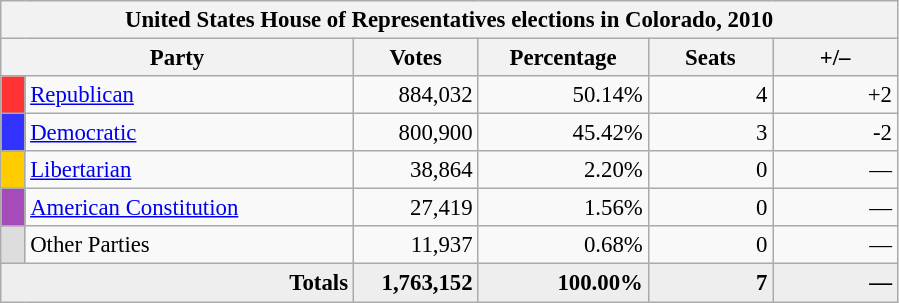<table class="wikitable" style="font-size: 95%;">
<tr>
<th colspan="6">United States House of Representatives elections in Colorado, 2010</th>
</tr>
<tr>
<th colspan=2 style="width: 15em">Party</th>
<th style="width: 5em">Votes</th>
<th style="width: 7em">Percentage</th>
<th style="width: 5em">Seats</th>
<th style="width: 5em">+/–</th>
</tr>
<tr>
<th style="background:#f33; width:3px;"></th>
<td style="width: 130px"><a href='#'>Republican</a></td>
<td style="text-align:right;">884,032</td>
<td style="text-align:right;">50.14%</td>
<td style="text-align:right;">4</td>
<td style="text-align:right;">+2</td>
</tr>
<tr>
<th style="background:#33f; width:3px;"></th>
<td style="width: 130px"><a href='#'>Democratic</a></td>
<td style="text-align:right;">800,900</td>
<td style="text-align:right;">45.42%</td>
<td style="text-align:right;">3</td>
<td style="text-align:right;">-2</td>
</tr>
<tr>
<th style="background:#fc0; width:3px;"></th>
<td style="width: 130px"><a href='#'>Libertarian</a></td>
<td style="text-align:right;">38,864</td>
<td style="text-align:right;">2.20%</td>
<td style="text-align:right;">0</td>
<td style="text-align:right;">—</td>
</tr>
<tr>
<th style="background:#a54cba; width:3px;"></th>
<td style="width: 130px"><a href='#'>American Constitution</a></td>
<td style="text-align:right;">27,419</td>
<td style="text-align:right;">1.56%</td>
<td style="text-align:right;">0</td>
<td style="text-align:right;">—</td>
</tr>
<tr>
<th style="background:#ddd; width:3px;"></th>
<td style="width: 130px">Other Parties</td>
<td style="text-align:right;">11,937</td>
<td style="text-align:right;">0.68%</td>
<td style="text-align:right;">0</td>
<td style="text-align:right;">—</td>
</tr>
<tr style="background:#eee; text-align:right;">
<td colspan="2"><strong>Totals</strong></td>
<td><strong>1,763,152</strong></td>
<td><strong>100.00%</strong></td>
<td><strong>7</strong></td>
<td><strong>—</strong></td>
</tr>
</table>
